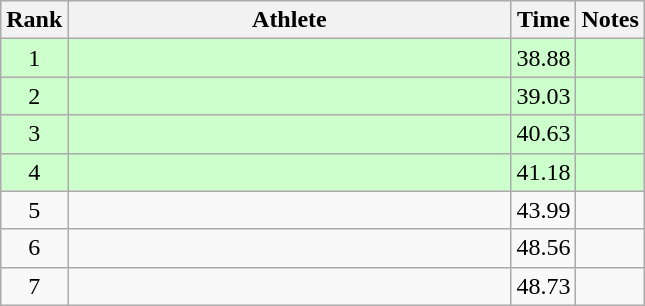<table class="wikitable" style="text-align:center">
<tr>
<th>Rank</th>
<th Style="width:18em">Athlete</th>
<th>Time</th>
<th>Notes</th>
</tr>
<tr style="background:#cfc">
<td>1</td>
<td style="text-align:left"></td>
<td>38.88</td>
<td></td>
</tr>
<tr style="background:#cfc">
<td>2</td>
<td style="text-align:left"></td>
<td>39.03</td>
<td></td>
</tr>
<tr style="background:#cfc">
<td>3</td>
<td style="text-align:left"></td>
<td>40.63</td>
<td></td>
</tr>
<tr style="background:#cfc">
<td>4</td>
<td style="text-align:left"></td>
<td>41.18</td>
<td></td>
</tr>
<tr>
<td>5</td>
<td style="text-align:left"></td>
<td>43.99</td>
<td></td>
</tr>
<tr>
<td>6</td>
<td style="text-align:left"></td>
<td>48.56</td>
<td></td>
</tr>
<tr>
<td>7</td>
<td style="text-align:left"></td>
<td>48.73</td>
<td></td>
</tr>
</table>
